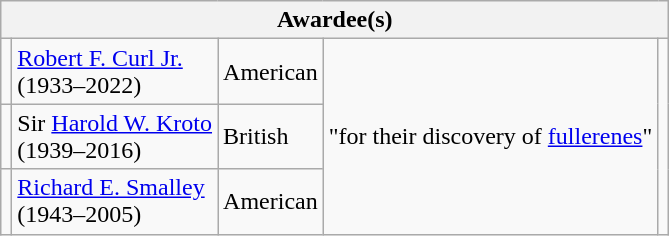<table class="wikitable">
<tr>
<th colspan="5">Awardee(s)</th>
</tr>
<tr>
<td></td>
<td><a href='#'>Robert F. Curl Jr.</a><br>(1933–2022)</td>
<td> American</td>
<td rowspan="3">"for their discovery of <a href='#'>fullerenes</a>"</td>
<td rowspan="3"></td>
</tr>
<tr>
<td></td>
<td>Sir <a href='#'>Harold W. Kroto</a><br>(1939–2016)</td>
<td> British</td>
</tr>
<tr>
<td></td>
<td><a href='#'>Richard E. Smalley</a><br>(1943–2005)</td>
<td> American</td>
</tr>
</table>
